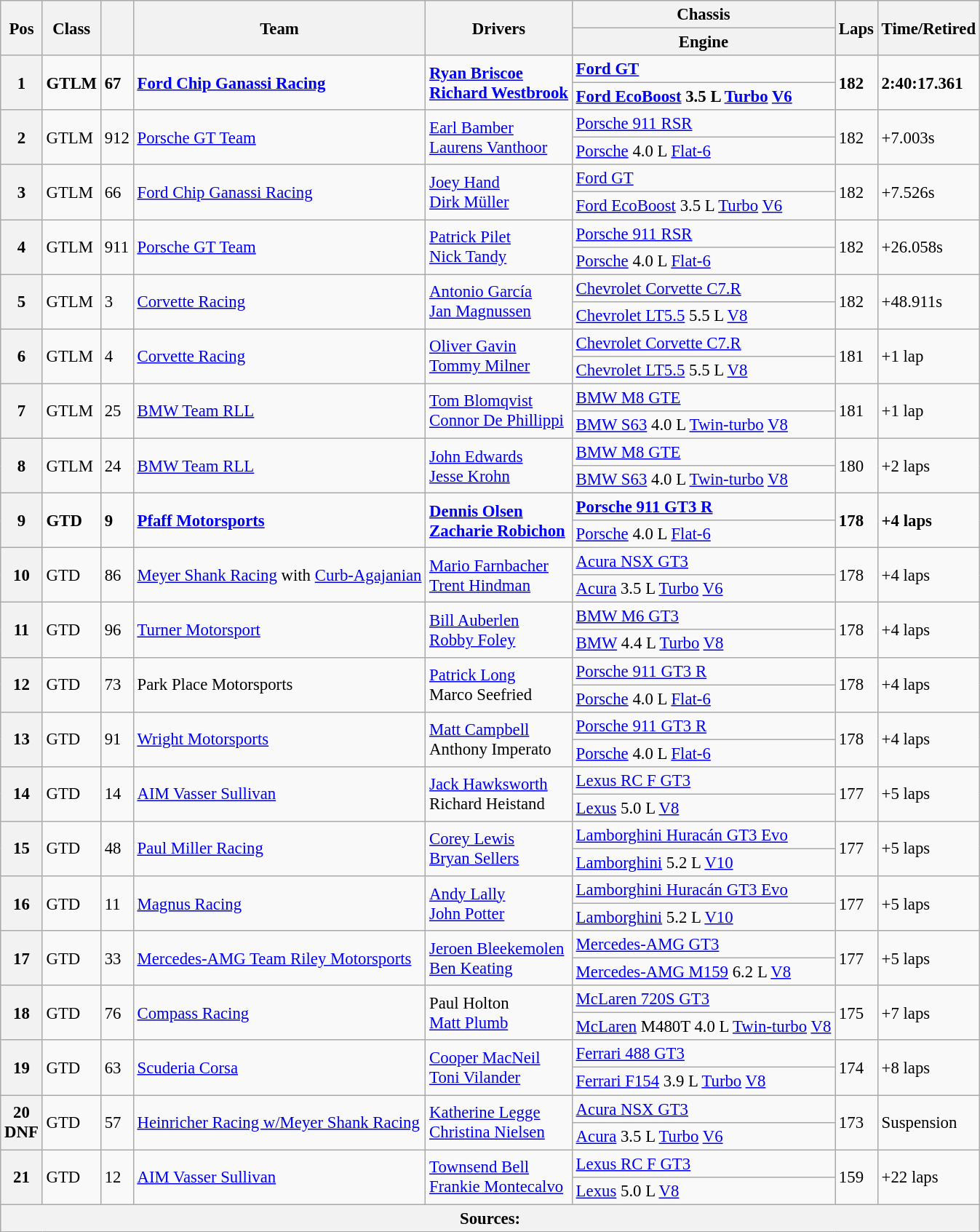<table class="wikitable" style="font-size: 95%;">
<tr>
<th rowspan=2>Pos</th>
<th rowspan=2>Class</th>
<th rowspan=2></th>
<th rowspan=2>Team</th>
<th rowspan=2>Drivers</th>
<th>Chassis</th>
<th rowspan=2>Laps</th>
<th rowspan=2>Time/Retired</th>
</tr>
<tr>
<th>Engine</th>
</tr>
<tr style="font-weight:bold">
<th rowspan=2>1</th>
<td rowspan=2>GTLM</td>
<td rowspan=2>67</td>
<td rowspan=2> <a href='#'>Ford Chip Ganassi Racing</a></td>
<td rowspan=2> <a href='#'>Ryan Briscoe</a><br> <a href='#'>Richard Westbrook</a></td>
<td><a href='#'>Ford GT</a></td>
<td rowspan=2>182</td>
<td rowspan=2>2:40:17.361 </td>
</tr>
<tr style="font-weight:bold">
<td><a href='#'>Ford EcoBoost</a> 3.5 L <a href='#'>Turbo</a> <a href='#'>V6</a></td>
</tr>
<tr>
<th rowspan=2>2</th>
<td rowspan=2>GTLM</td>
<td rowspan=2>912</td>
<td rowspan=2> <a href='#'>Porsche GT Team</a></td>
<td rowspan=2> <a href='#'>Earl Bamber</a><br> <a href='#'>Laurens Vanthoor</a></td>
<td><a href='#'>Porsche 911 RSR</a></td>
<td rowspan=2>182</td>
<td rowspan=2>+7.003s</td>
</tr>
<tr>
<td><a href='#'>Porsche</a> 4.0 L <a href='#'>Flat-6</a></td>
</tr>
<tr>
<th rowspan=2>3</th>
<td rowspan=2>GTLM</td>
<td rowspan=2>66</td>
<td rowspan=2> <a href='#'>Ford Chip Ganassi Racing</a></td>
<td rowspan=2> <a href='#'>Joey Hand</a><br> <a href='#'>Dirk Müller</a></td>
<td><a href='#'>Ford GT</a></td>
<td rowspan=2>182</td>
<td rowspan=2>+7.526s</td>
</tr>
<tr>
<td><a href='#'>Ford EcoBoost</a> 3.5 L <a href='#'>Turbo</a> <a href='#'>V6</a></td>
</tr>
<tr>
<th rowspan=2>4</th>
<td rowspan=2>GTLM</td>
<td rowspan=2>911</td>
<td rowspan=2> <a href='#'>Porsche GT Team</a></td>
<td rowspan=2> <a href='#'>Patrick Pilet</a><br> <a href='#'>Nick Tandy</a></td>
<td><a href='#'>Porsche 911 RSR</a></td>
<td rowspan=2>182</td>
<td rowspan=2>+26.058s</td>
</tr>
<tr>
<td><a href='#'>Porsche</a> 4.0 L <a href='#'>Flat-6</a></td>
</tr>
<tr>
<th rowspan=2>5</th>
<td rowspan=2>GTLM</td>
<td rowspan=2>3</td>
<td rowspan=2> <a href='#'>Corvette Racing</a></td>
<td rowspan=2> <a href='#'>Antonio García</a><br> <a href='#'>Jan Magnussen</a></td>
<td><a href='#'>Chevrolet Corvette C7.R</a></td>
<td rowspan=2>182</td>
<td rowspan=2>+48.911s</td>
</tr>
<tr>
<td><a href='#'>Chevrolet LT5.5</a> 5.5 L <a href='#'>V8</a></td>
</tr>
<tr>
<th rowspan=2>6</th>
<td rowspan=2>GTLM</td>
<td rowspan=2>4</td>
<td rowspan=2> <a href='#'>Corvette Racing</a></td>
<td rowspan=2> <a href='#'>Oliver Gavin</a><br> <a href='#'>Tommy Milner</a></td>
<td><a href='#'>Chevrolet Corvette C7.R</a></td>
<td rowspan=2>181</td>
<td rowspan=2>+1 lap</td>
</tr>
<tr>
<td><a href='#'>Chevrolet LT5.5</a> 5.5 L <a href='#'>V8</a></td>
</tr>
<tr>
<th rowspan=2>7</th>
<td rowspan=2>GTLM</td>
<td rowspan=2>25</td>
<td rowspan=2> <a href='#'>BMW Team RLL</a></td>
<td rowspan=2> <a href='#'>Tom Blomqvist</a><br> <a href='#'>Connor De Phillippi</a></td>
<td><a href='#'>BMW M8 GTE</a></td>
<td rowspan=2>181</td>
<td rowspan=2>+1 lap</td>
</tr>
<tr>
<td><a href='#'>BMW S63</a> 4.0 L <a href='#'>Twin-turbo</a> <a href='#'>V8</a></td>
</tr>
<tr>
<th rowspan=2>8</th>
<td rowspan=2>GTLM</td>
<td rowspan=2>24</td>
<td rowspan=2> <a href='#'>BMW Team RLL</a></td>
<td rowspan=2> <a href='#'>John Edwards</a><br> <a href='#'>Jesse Krohn</a></td>
<td><a href='#'>BMW M8 GTE</a></td>
<td rowspan=2>180</td>
<td rowspan=2>+2 laps</td>
</tr>
<tr>
<td><a href='#'>BMW S63</a> 4.0 L <a href='#'>Twin-turbo</a> <a href='#'>V8</a></td>
</tr>
<tr style="font-weight:bold">
<th rowspan=2>9</th>
<td rowspan=2>GTD</td>
<td rowspan=2>9</td>
<td rowspan=2> <a href='#'>Pfaff Motorsports</a></td>
<td rowspan=2> <a href='#'>Dennis Olsen</a><br> <a href='#'>Zacharie Robichon</a></td>
<td><a href='#'>Porsche 911 GT3 R</a></td>
<td rowspan=2>178</td>
<td rowspan=2>+4 laps</td>
</tr>
<tr>
<td><a href='#'>Porsche</a> 4.0 L <a href='#'>Flat-6</a></td>
</tr>
<tr>
<th rowspan=2>10</th>
<td rowspan=2>GTD</td>
<td rowspan=2>86</td>
<td rowspan=2> <a href='#'>Meyer Shank Racing</a> with <a href='#'>Curb-Agajanian</a></td>
<td rowspan=2> <a href='#'>Mario Farnbacher</a><br> <a href='#'>Trent Hindman</a></td>
<td><a href='#'>Acura NSX GT3</a></td>
<td rowspan=2>178</td>
<td rowspan=2>+4 laps</td>
</tr>
<tr>
<td><a href='#'>Acura</a> 3.5 L <a href='#'>Turbo</a> <a href='#'>V6</a></td>
</tr>
<tr>
<th rowspan=2>11</th>
<td rowspan=2>GTD</td>
<td rowspan=2>96</td>
<td rowspan=2> <a href='#'>Turner Motorsport</a></td>
<td rowspan=2> <a href='#'>Bill Auberlen</a><br> <a href='#'>Robby Foley</a></td>
<td><a href='#'>BMW M6 GT3</a></td>
<td rowspan=2>178</td>
<td rowspan=2>+4 laps</td>
</tr>
<tr>
<td><a href='#'>BMW</a> 4.4 L <a href='#'>Turbo</a> <a href='#'>V8</a></td>
</tr>
<tr>
<th rowspan=2>12</th>
<td rowspan=2>GTD</td>
<td rowspan=2>73</td>
<td rowspan=2> Park Place Motorsports</td>
<td rowspan=2> <a href='#'>Patrick Long</a><br> Marco Seefried</td>
<td><a href='#'>Porsche 911 GT3 R</a></td>
<td rowspan=2>178</td>
<td rowspan=2>+4 laps</td>
</tr>
<tr>
<td><a href='#'>Porsche</a> 4.0 L <a href='#'>Flat-6</a></td>
</tr>
<tr>
<th rowspan=2>13</th>
<td rowspan=2>GTD</td>
<td rowspan=2>91</td>
<td rowspan=2> <a href='#'>Wright Motorsports</a></td>
<td rowspan=2> <a href='#'>Matt Campbell</a><br> Anthony Imperato</td>
<td><a href='#'>Porsche 911 GT3 R</a></td>
<td rowspan=2>178</td>
<td rowspan=2>+4 laps</td>
</tr>
<tr>
<td><a href='#'>Porsche</a> 4.0 L <a href='#'>Flat-6</a></td>
</tr>
<tr>
<th rowspan=2>14</th>
<td rowspan=2>GTD</td>
<td rowspan=2>14</td>
<td rowspan=2> <a href='#'>AIM Vasser Sullivan</a></td>
<td rowspan=2> <a href='#'>Jack Hawksworth</a><br> Richard Heistand</td>
<td><a href='#'>Lexus RC F GT3</a></td>
<td rowspan=2>177</td>
<td rowspan=2>+5 laps</td>
</tr>
<tr>
<td><a href='#'>Lexus</a> 5.0 L <a href='#'>V8</a></td>
</tr>
<tr>
<th rowspan=2>15</th>
<td rowspan=2>GTD</td>
<td rowspan=2>48</td>
<td rowspan=2> <a href='#'>Paul Miller Racing</a></td>
<td rowspan=2> <a href='#'>Corey Lewis</a><br> <a href='#'>Bryan Sellers</a></td>
<td><a href='#'>Lamborghini Huracán GT3 Evo</a></td>
<td rowspan=2>177</td>
<td rowspan=2>+5 laps</td>
</tr>
<tr>
<td><a href='#'>Lamborghini</a> 5.2 L <a href='#'>V10</a></td>
</tr>
<tr>
<th rowspan=2>16</th>
<td rowspan=2>GTD</td>
<td rowspan=2>11</td>
<td rowspan=2> <a href='#'>Magnus Racing</a></td>
<td rowspan=2> <a href='#'>Andy Lally</a><br> <a href='#'>John Potter</a></td>
<td><a href='#'>Lamborghini Huracán GT3 Evo</a></td>
<td rowspan=2>177</td>
<td rowspan=2>+5 laps</td>
</tr>
<tr>
<td><a href='#'>Lamborghini</a> 5.2 L <a href='#'>V10</a></td>
</tr>
<tr>
<th rowspan=2>17</th>
<td rowspan=2>GTD</td>
<td rowspan=2>33</td>
<td rowspan=2> <a href='#'>Mercedes-AMG Team Riley Motorsports</a></td>
<td rowspan=2> <a href='#'>Jeroen Bleekemolen</a><br> <a href='#'>Ben Keating</a></td>
<td><a href='#'>Mercedes-AMG GT3</a></td>
<td rowspan=2>177</td>
<td rowspan=2>+5 laps</td>
</tr>
<tr>
<td><a href='#'>Mercedes-AMG M159</a> 6.2 L <a href='#'>V8</a></td>
</tr>
<tr>
<th rowspan=2>18</th>
<td rowspan=2>GTD</td>
<td rowspan=2>76</td>
<td rowspan=2> <a href='#'>Compass Racing</a></td>
<td rowspan=2> Paul Holton<br> <a href='#'>Matt Plumb</a></td>
<td><a href='#'>McLaren 720S GT3</a></td>
<td rowspan=2>175</td>
<td rowspan=2>+7 laps</td>
</tr>
<tr>
<td><a href='#'>McLaren</a> M480T 4.0 L <a href='#'>Twin-turbo</a> <a href='#'>V8</a></td>
</tr>
<tr>
<th rowspan=2>19</th>
<td rowspan=2>GTD</td>
<td rowspan=2>63</td>
<td rowspan=2> <a href='#'>Scuderia Corsa</a></td>
<td rowspan=2> <a href='#'>Cooper MacNeil</a><br> <a href='#'>Toni Vilander</a></td>
<td><a href='#'>Ferrari 488 GT3</a></td>
<td rowspan=2>174</td>
<td rowspan=2>+8 laps</td>
</tr>
<tr>
<td><a href='#'>Ferrari F154</a> 3.9 L <a href='#'>Turbo</a> <a href='#'>V8</a></td>
</tr>
<tr>
<th rowspan=2>20<br>DNF</th>
<td rowspan=2>GTD</td>
<td rowspan=2>57</td>
<td rowspan=2> <a href='#'>Heinricher Racing w/Meyer Shank Racing</a></td>
<td rowspan=2> <a href='#'>Katherine Legge</a><br> <a href='#'>Christina Nielsen</a></td>
<td><a href='#'>Acura NSX GT3</a></td>
<td rowspan=2>173</td>
<td rowspan=2>Suspension</td>
</tr>
<tr>
<td><a href='#'>Acura</a> 3.5 L <a href='#'>Turbo</a> <a href='#'>V6</a></td>
</tr>
<tr>
<th rowspan=2>21</th>
<td rowspan=2>GTD</td>
<td rowspan=2>12</td>
<td rowspan=2> <a href='#'>AIM Vasser Sullivan</a></td>
<td rowspan=2> <a href='#'>Townsend Bell</a><br> <a href='#'>Frankie Montecalvo</a></td>
<td><a href='#'>Lexus RC F GT3</a></td>
<td rowspan=2>159</td>
<td rowspan=2>+22 laps</td>
</tr>
<tr>
<td><a href='#'>Lexus</a> 5.0 L <a href='#'>V8</a></td>
</tr>
<tr>
<th colspan=8>Sources:</th>
</tr>
</table>
